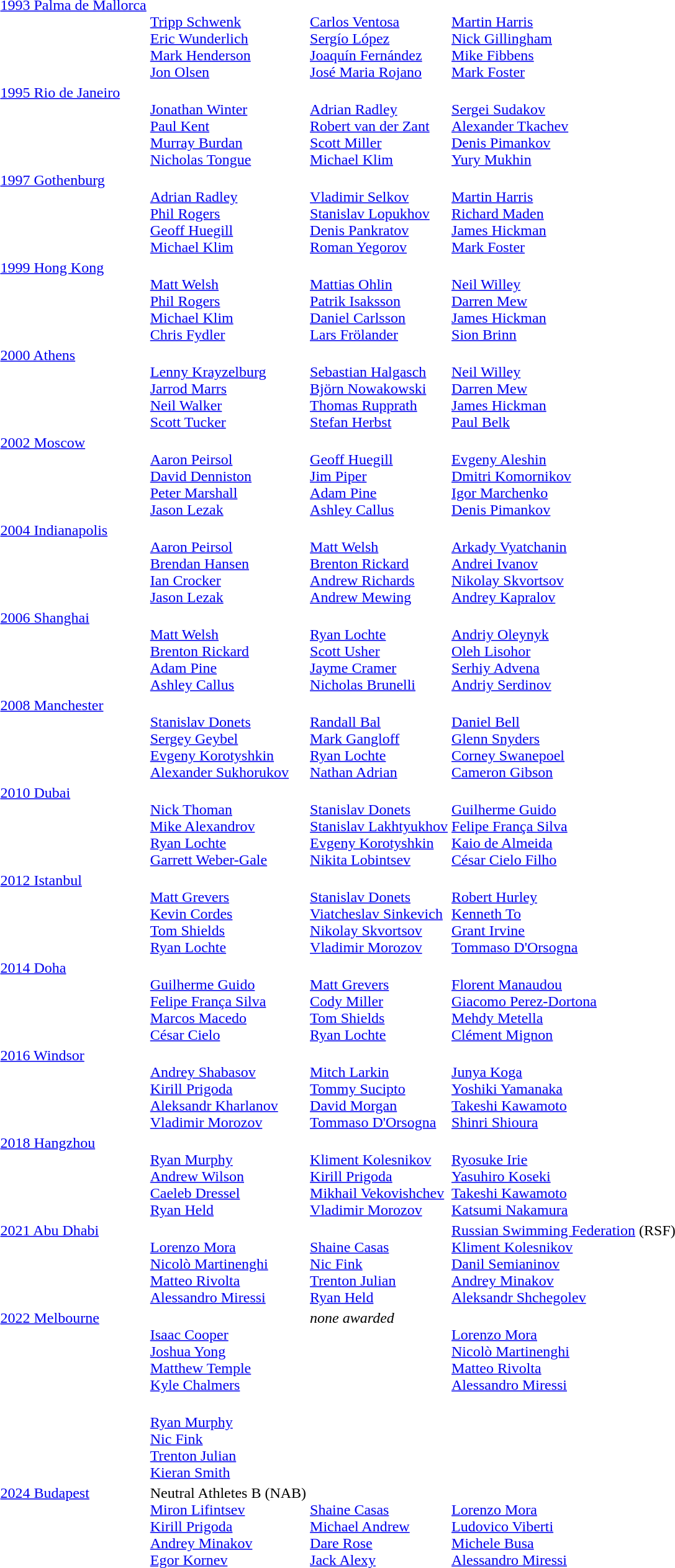<table>
<tr valign=top>
<td><a href='#'>1993 Palma de Mallorca</a></td>
<td><br><a href='#'>Tripp Schwenk</a><br><a href='#'>Eric Wunderlich</a><br><a href='#'>Mark Henderson</a><br><a href='#'>Jon Olsen</a></td>
<td><br><a href='#'>Carlos Ventosa</a><br><a href='#'>Sergío López</a><br><a href='#'>Joaquín Fernández</a><br><a href='#'>José Maria Rojano</a></td>
<td><br><a href='#'>Martin Harris</a><br><a href='#'>Nick Gillingham</a><br><a href='#'>Mike Fibbens</a><br><a href='#'>Mark Foster</a></td>
</tr>
<tr valign=top>
<td><a href='#'>1995 Rio de Janeiro</a></td>
<td><br><a href='#'>Jonathan Winter</a><br><a href='#'>Paul Kent</a><br><a href='#'>Murray Burdan</a><br><a href='#'>Nicholas Tongue</a></td>
<td><br><a href='#'>Adrian Radley</a><br><a href='#'>Robert van der Zant</a><br><a href='#'>Scott Miller</a><br><a href='#'>Michael Klim</a></td>
<td><br><a href='#'>Sergei Sudakov</a><br><a href='#'>Alexander Tkachev</a><br><a href='#'>Denis Pimankov</a><br><a href='#'>Yury Mukhin</a></td>
</tr>
<tr valign=top>
<td><a href='#'>1997 Gothenburg</a></td>
<td><br><a href='#'>Adrian Radley</a><br><a href='#'>Phil Rogers</a><br><a href='#'>Geoff Huegill</a><br><a href='#'>Michael Klim</a></td>
<td><br><a href='#'>Vladimir Selkov</a><br><a href='#'>Stanislav Lopukhov</a><br><a href='#'>Denis Pankratov</a><br><a href='#'>Roman Yegorov</a></td>
<td><br><a href='#'>Martin Harris</a><br><a href='#'>Richard Maden</a><br><a href='#'>James Hickman</a><br><a href='#'>Mark Foster</a></td>
</tr>
<tr valign=top>
<td><a href='#'>1999 Hong Kong</a></td>
<td><br><a href='#'>Matt Welsh</a><br><a href='#'>Phil Rogers</a><br><a href='#'>Michael Klim</a><br><a href='#'>Chris Fydler</a></td>
<td><br><a href='#'>Mattias Ohlin</a><br><a href='#'>Patrik Isaksson</a><br><a href='#'>Daniel Carlsson</a><br><a href='#'>Lars Frölander</a></td>
<td><br><a href='#'>Neil Willey</a><br><a href='#'>Darren Mew</a><br><a href='#'>James Hickman</a><br><a href='#'>Sion Brinn</a></td>
</tr>
<tr valign=top>
<td><a href='#'>2000 Athens</a></td>
<td><br><a href='#'>Lenny Krayzelburg</a><br><a href='#'>Jarrod Marrs</a><br><a href='#'>Neil Walker</a><br><a href='#'>Scott Tucker</a></td>
<td><br><a href='#'>Sebastian Halgasch</a><br><a href='#'>Björn Nowakowski</a><br><a href='#'>Thomas Rupprath</a><br><a href='#'>Stefan Herbst</a></td>
<td><br><a href='#'>Neil Willey</a><br><a href='#'>Darren Mew</a><br><a href='#'>James Hickman</a><br><a href='#'>Paul Belk</a></td>
</tr>
<tr valign=top>
<td><a href='#'>2002 Moscow</a></td>
<td><br><a href='#'>Aaron Peirsol</a><br><a href='#'>David Denniston</a><br><a href='#'>Peter Marshall</a><br><a href='#'>Jason Lezak</a></td>
<td><br><a href='#'>Geoff Huegill</a><br><a href='#'>Jim Piper</a><br><a href='#'>Adam Pine</a><br><a href='#'>Ashley Callus</a></td>
<td><br><a href='#'>Evgeny Aleshin</a><br><a href='#'>Dmitri Komornikov</a><br><a href='#'>Igor Marchenko</a><br><a href='#'>Denis Pimankov</a></td>
</tr>
<tr valign=top>
<td><a href='#'>2004 Indianapolis</a></td>
<td><br><a href='#'>Aaron Peirsol</a><br><a href='#'>Brendan Hansen</a><br><a href='#'>Ian Crocker</a><br><a href='#'>Jason Lezak</a></td>
<td><br><a href='#'>Matt Welsh</a><br><a href='#'>Brenton Rickard</a><br><a href='#'>Andrew Richards</a><br><a href='#'>Andrew Mewing</a></td>
<td><br><a href='#'>Arkady Vyatchanin</a><br><a href='#'>Andrei Ivanov</a><br><a href='#'>Nikolay Skvortsov</a><br><a href='#'>Andrey Kapralov</a></td>
</tr>
<tr valign=top>
<td><a href='#'>2006 Shanghai</a></td>
<td><br><a href='#'>Matt Welsh</a><br><a href='#'>Brenton Rickard</a><br><a href='#'>Adam Pine</a><br><a href='#'>Ashley Callus</a></td>
<td><br><a href='#'>Ryan Lochte</a><br><a href='#'>Scott Usher</a><br><a href='#'>Jayme Cramer</a><br><a href='#'>Nicholas Brunelli</a></td>
<td><br><a href='#'>Andriy Oleynyk</a><br><a href='#'>Oleh Lisohor</a><br><a href='#'>Serhiy Advena</a><br><a href='#'>Andriy Serdinov</a></td>
</tr>
<tr valign=top>
<td><a href='#'>2008 Manchester</a></td>
<td><br><a href='#'>Stanislav Donets</a><br><a href='#'>Sergey Geybel</a><br><a href='#'>Evgeny Korotyshkin</a><br><a href='#'>Alexander Sukhorukov</a></td>
<td><br><a href='#'>Randall Bal</a><br><a href='#'>Mark Gangloff</a><br><a href='#'>Ryan Lochte</a><br><a href='#'>Nathan Adrian</a></td>
<td><br><a href='#'>Daniel Bell</a><br><a href='#'>Glenn Snyders</a><br><a href='#'>Corney Swanepoel</a><br><a href='#'>Cameron Gibson</a></td>
</tr>
<tr valign=top>
<td><a href='#'>2010 Dubai</a></td>
<td><br><a href='#'>Nick Thoman</a><br><a href='#'>Mike Alexandrov</a><br><a href='#'>Ryan Lochte</a><br><a href='#'>Garrett Weber-Gale</a></td>
<td><br><a href='#'>Stanislav Donets</a><br><a href='#'>Stanislav Lakhtyukhov</a><br><a href='#'>Evgeny Korotyshkin</a><br><a href='#'>Nikita Lobintsev</a></td>
<td><br><a href='#'>Guilherme Guido</a><br><a href='#'>Felipe França Silva</a><br><a href='#'>Kaio de Almeida</a><br><a href='#'>César Cielo Filho</a></td>
</tr>
<tr valign=top>
<td><a href='#'>2012 Istanbul</a></td>
<td><br><a href='#'>Matt Grevers</a><br><a href='#'>Kevin Cordes</a><br><a href='#'>Tom Shields</a><br><a href='#'>Ryan Lochte</a></td>
<td><br><a href='#'>Stanislav Donets</a><br><a href='#'>Viatcheslav Sinkevich</a><br><a href='#'>Nikolay Skvortsov</a><br><a href='#'>Vladimir Morozov</a></td>
<td><br><a href='#'>Robert Hurley</a><br><a href='#'>Kenneth To</a><br><a href='#'>Grant Irvine</a><br><a href='#'>Tommaso D'Orsogna</a></td>
</tr>
<tr valign=top>
<td><a href='#'>2014 Doha</a></td>
<td><br><a href='#'>Guilherme Guido</a><br><a href='#'>Felipe França Silva</a><br><a href='#'>Marcos Macedo</a><br><a href='#'>César Cielo</a></td>
<td><br><a href='#'>Matt Grevers</a><br><a href='#'>Cody Miller</a> <br><a href='#'>Tom Shields</a><br><a href='#'>Ryan Lochte</a></td>
<td><br><a href='#'>Florent Manaudou</a><br><a href='#'>Giacomo Perez-Dortona</a><br><a href='#'>Mehdy Metella</a><br><a href='#'>Clément Mignon</a></td>
</tr>
<tr valign=top>
<td><a href='#'>2016 Windsor</a></td>
<td><br><a href='#'>Andrey Shabasov</a><br><a href='#'>Kirill Prigoda</a><br><a href='#'>Aleksandr Kharlanov</a><br><a href='#'>Vladimir Morozov</a></td>
<td><br><a href='#'>Mitch Larkin</a><br><a href='#'>Tommy Sucipto</a><br><a href='#'>David Morgan</a><br><a href='#'>Tommaso D'Orsogna</a></td>
<td><br><a href='#'>Junya Koga</a><br><a href='#'>Yoshiki Yamanaka</a><br><a href='#'>Takeshi Kawamoto</a><br><a href='#'>Shinri Shioura</a></td>
</tr>
<tr valign=top>
<td><a href='#'>2018 Hangzhou</a></td>
<td><br><a href='#'>Ryan Murphy</a><br><a href='#'>Andrew Wilson</a> <br><a href='#'>Caeleb Dressel</a><br><a href='#'>Ryan Held</a></td>
<td><br><a href='#'>Kliment Kolesnikov</a><br><a href='#'>Kirill Prigoda</a><br><a href='#'>Mikhail Vekovishchev</a><br><a href='#'>Vladimir Morozov</a></td>
<td><br><a href='#'>Ryosuke Irie</a><br><a href='#'>Yasuhiro Koseki</a><br><a href='#'>Takeshi Kawamoto</a><br><a href='#'>Katsumi Nakamura</a></td>
</tr>
<tr valign=top>
<td><a href='#'>2021 Abu Dhabi</a></td>
<td><br><a href='#'>Lorenzo Mora</a><br><a href='#'>Nicolò Martinenghi</a><br><a href='#'>Matteo Rivolta</a><br><a href='#'>Alessandro Miressi</a></td>
<td><br><a href='#'>Shaine Casas</a><br><a href='#'>Nic Fink</a><br><a href='#'>Trenton Julian</a><br><a href='#'>Ryan Held</a></td>
<td><a href='#'>Russian Swimming Federation</a> (RSF)<br><a href='#'>Kliment Kolesnikov</a><br><a href='#'>Danil Semianinov</a><br><a href='#'>Andrey Minakov</a><br><a href='#'>Aleksandr Shchegolev</a></td>
</tr>
<tr valign=top>
<td rowspan=2><a href='#'>2022 Melbourne</a></td>
<td><br><a href='#'>Isaac Cooper</a><br><a href='#'>Joshua Yong</a><br><a href='#'>Matthew Temple</a><br><a href='#'>Kyle Chalmers</a></td>
<td rowspan=2><em>none awarded</em></td>
<td rowspan=2><br><a href='#'>Lorenzo Mora</a><br><a href='#'>Nicolò Martinenghi</a><br><a href='#'>Matteo Rivolta</a><br><a href='#'>Alessandro Miressi</a></td>
</tr>
<tr>
<td><br><a href='#'>Ryan Murphy</a><br><a href='#'>Nic Fink</a><br><a href='#'>Trenton Julian</a><br><a href='#'>Kieran Smith</a></td>
</tr>
<tr valign=top>
<td><a href='#'>2024 Budapest</a></td>
<td> Neutral Athletes B (NAB)<br><a href='#'>Miron Lifintsev</a><br><a href='#'>Kirill Prigoda</a><br><a href='#'>Andrey Minakov</a><br><a href='#'>Egor Kornev</a></td>
<td><br><a href='#'>Shaine Casas</a><br><a href='#'>Michael Andrew</a><br><a href='#'>Dare Rose</a><br><a href='#'>Jack Alexy</a></td>
<td><br><a href='#'>Lorenzo Mora</a><br><a href='#'>Ludovico Viberti</a><br><a href='#'>Michele Busa</a><br><a href='#'>Alessandro Miressi</a></td>
</tr>
</table>
